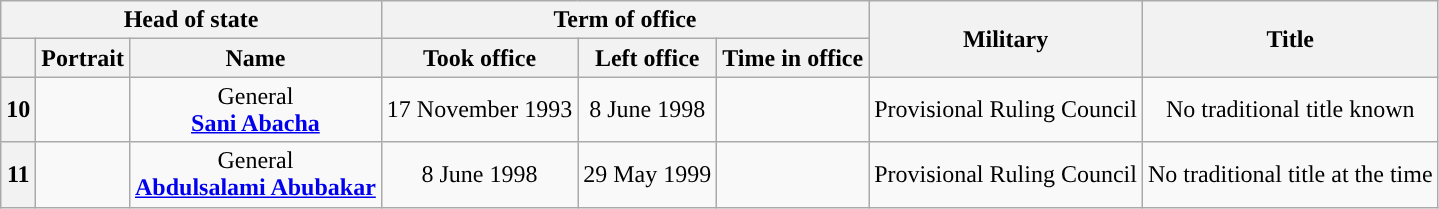<table class="wikitable" style="text-align:center">
<tr>
<th colspan=3>Head of state</th>
<th colspan=3>Term of office</th>
<th rowspan=2>Military</th>
<th rowspan=2>Title</th>
</tr>
<tr>
<th></th>
<th>Portrait</th>
<th>Name<br></th>
<th>Took office</th>
<th>Left office</th>
<th>Time in office</th>
</tr>
<tr>
<th style="background:">10</th>
<td></td>
<td>General<br><strong><a href='#'>Sani Abacha</a></strong><br></td>
<td>17 November 1993</td>
<td>8 June 1998<br></td>
<td></td>
<td>Provisional Ruling Council</td>
<td>No traditional title known</td>
</tr>
<tr>
<th style="background:">11</th>
<td></td>
<td>General<br><strong><a href='#'>Abdulsalami Abubakar</a></strong><br></td>
<td>8 June 1998</td>
<td>29 May 1999<br></td>
<td></td>
<td>Provisional Ruling Council</td>
<td>No traditional title at the time</td>
</tr>
</table>
